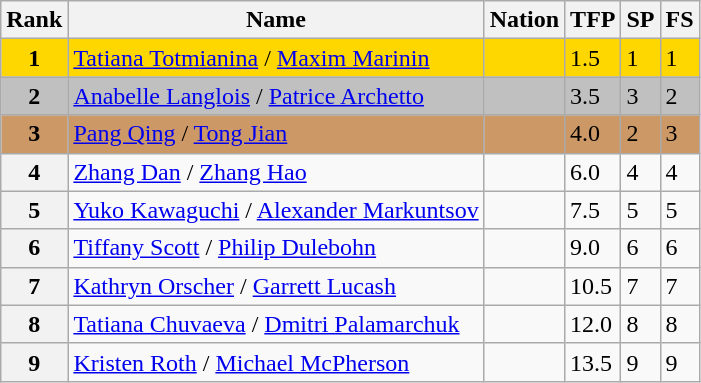<table class="wikitable">
<tr>
<th>Rank</th>
<th>Name</th>
<th>Nation</th>
<th>TFP</th>
<th>SP</th>
<th>FS</th>
</tr>
<tr bgcolor="gold">
<td align="center"><strong>1</strong></td>
<td><a href='#'>Tatiana Totmianina</a> / <a href='#'>Maxim Marinin</a></td>
<td></td>
<td>1.5</td>
<td>1</td>
<td>1</td>
</tr>
<tr bgcolor="silver">
<td align="center"><strong>2</strong></td>
<td><a href='#'>Anabelle Langlois</a> / <a href='#'>Patrice Archetto</a></td>
<td></td>
<td>3.5</td>
<td>3</td>
<td>2</td>
</tr>
<tr bgcolor="cc9966">
<td align="center"><strong>3</strong></td>
<td><a href='#'>Pang Qing</a> / <a href='#'>Tong Jian</a></td>
<td></td>
<td>4.0</td>
<td>2</td>
<td>3</td>
</tr>
<tr>
<th>4</th>
<td><a href='#'>Zhang Dan</a> / <a href='#'>Zhang Hao</a></td>
<td></td>
<td>6.0</td>
<td>4</td>
<td>4</td>
</tr>
<tr>
<th>5</th>
<td><a href='#'>Yuko Kawaguchi</a> / <a href='#'>Alexander Markuntsov</a></td>
<td></td>
<td>7.5</td>
<td>5</td>
<td>5</td>
</tr>
<tr>
<th>6</th>
<td><a href='#'>Tiffany Scott</a> / <a href='#'>Philip Dulebohn</a></td>
<td></td>
<td>9.0</td>
<td>6</td>
<td>6</td>
</tr>
<tr>
<th>7</th>
<td><a href='#'>Kathryn Orscher</a> / <a href='#'>Garrett Lucash</a></td>
<td></td>
<td>10.5</td>
<td>7</td>
<td>7</td>
</tr>
<tr>
<th>8</th>
<td><a href='#'>Tatiana Chuvaeva</a> / <a href='#'>Dmitri Palamarchuk</a></td>
<td></td>
<td>12.0</td>
<td>8</td>
<td>8</td>
</tr>
<tr>
<th>9</th>
<td><a href='#'>Kristen Roth</a> / <a href='#'>Michael McPherson</a></td>
<td></td>
<td>13.5</td>
<td>9</td>
<td>9</td>
</tr>
</table>
